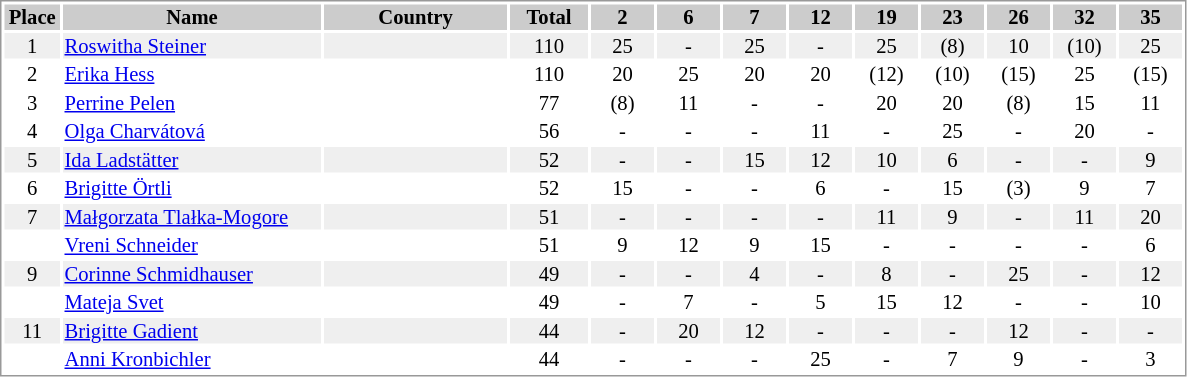<table border="0" style="border: 1px solid #999; background-color:#FFFFFF; text-align:center; font-size:86%; line-height:15px;">
<tr align="center" bgcolor="#CCCCCC">
<th width=35>Place</th>
<th width=170>Name</th>
<th width=120>Country</th>
<th width=50>Total</th>
<th width=40>2</th>
<th width=40>6</th>
<th width=40>7</th>
<th width=40>12</th>
<th width=40>19</th>
<th width=40>23</th>
<th width=40>26</th>
<th width=40>32</th>
<th width=40>35</th>
</tr>
<tr bgcolor="#EFEFEF">
<td>1</td>
<td align="left"><a href='#'>Roswitha Steiner</a></td>
<td align="left"></td>
<td>110</td>
<td>25</td>
<td>-</td>
<td>25</td>
<td>-</td>
<td>25</td>
<td>(8)</td>
<td>10</td>
<td>(10)</td>
<td>25</td>
</tr>
<tr>
<td>2</td>
<td align="left"><a href='#'>Erika Hess</a></td>
<td align="left"></td>
<td>110</td>
<td>20</td>
<td>25</td>
<td>20</td>
<td>20</td>
<td>(12)</td>
<td>(10)</td>
<td>(15)</td>
<td>25</td>
<td>(15)</td>
</tr>
<tr>
<td>3</td>
<td align="left"><a href='#'>Perrine Pelen</a></td>
<td align="left"></td>
<td>77</td>
<td>(8)</td>
<td>11</td>
<td>-</td>
<td>-</td>
<td>20</td>
<td>20</td>
<td>(8)</td>
<td>15</td>
<td>11</td>
</tr>
<tr>
<td>4</td>
<td align="left"><a href='#'>Olga Charvátová</a></td>
<td align="left"></td>
<td>56</td>
<td>-</td>
<td>-</td>
<td>-</td>
<td>11</td>
<td>-</td>
<td>25</td>
<td>-</td>
<td>20</td>
<td>-</td>
</tr>
<tr bgcolor="#EFEFEF">
<td>5</td>
<td align="left"><a href='#'>Ida Ladstätter</a></td>
<td align="left"></td>
<td>52</td>
<td>-</td>
<td>-</td>
<td>15</td>
<td>12</td>
<td>10</td>
<td>6</td>
<td>-</td>
<td>-</td>
<td>9</td>
</tr>
<tr>
<td>6</td>
<td align="left"><a href='#'>Brigitte Örtli</a></td>
<td align="left"></td>
<td>52</td>
<td>15</td>
<td>-</td>
<td>-</td>
<td>6</td>
<td>-</td>
<td>15</td>
<td>(3)</td>
<td>9</td>
<td>7</td>
</tr>
<tr bgcolor="#EFEFEF">
<td>7</td>
<td align="left"><a href='#'>Małgorzata Tlałka-Mogore</a></td>
<td align="left"></td>
<td>51</td>
<td>-</td>
<td>-</td>
<td>-</td>
<td>-</td>
<td>11</td>
<td>9</td>
<td>-</td>
<td>11</td>
<td>20</td>
</tr>
<tr>
<td></td>
<td align="left"><a href='#'>Vreni Schneider</a></td>
<td align="left"></td>
<td>51</td>
<td>9</td>
<td>12</td>
<td>9</td>
<td>15</td>
<td>-</td>
<td>-</td>
<td>-</td>
<td>-</td>
<td>6</td>
</tr>
<tr bgcolor="#EFEFEF">
<td>9</td>
<td align="left"><a href='#'>Corinne Schmidhauser</a></td>
<td align="left"></td>
<td>49</td>
<td>-</td>
<td>-</td>
<td>4</td>
<td>-</td>
<td>8</td>
<td>-</td>
<td>25</td>
<td>-</td>
<td>12</td>
</tr>
<tr>
<td></td>
<td align="left"><a href='#'>Mateja Svet</a></td>
<td align="left"></td>
<td>49</td>
<td>-</td>
<td>7</td>
<td>-</td>
<td>5</td>
<td>15</td>
<td>12</td>
<td>-</td>
<td>-</td>
<td>10</td>
</tr>
<tr bgcolor="#EFEFEF">
<td>11</td>
<td align="left"><a href='#'>Brigitte Gadient</a></td>
<td align="left"></td>
<td>44</td>
<td>-</td>
<td>20</td>
<td>12</td>
<td>-</td>
<td>-</td>
<td>-</td>
<td>12</td>
<td>-</td>
<td>-</td>
</tr>
<tr>
<td></td>
<td align="left"><a href='#'>Anni Kronbichler</a></td>
<td align="left"></td>
<td>44</td>
<td>-</td>
<td>-</td>
<td>-</td>
<td>25</td>
<td>-</td>
<td>7</td>
<td>9</td>
<td>-</td>
<td>3</td>
</tr>
</table>
